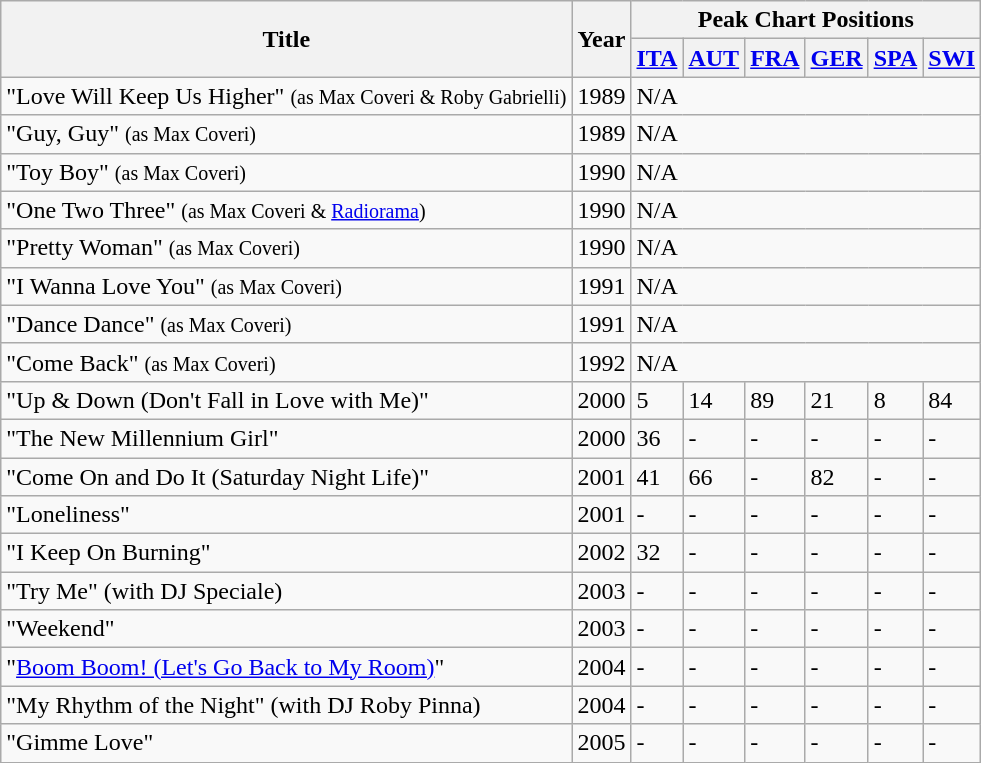<table class="wikitable">
<tr>
<th rowspan="2">Title</th>
<th rowspan="2">Year</th>
<th colspan="6">Peak Chart Positions</th>
</tr>
<tr>
<th><a href='#'>ITA</a></th>
<th><a href='#'>AUT</a></th>
<th><a href='#'>FRA</a></th>
<th><a href='#'>GER</a></th>
<th><a href='#'>SPA</a></th>
<th><a href='#'>SWI</a></th>
</tr>
<tr>
<td>"Love Will Keep Us Higher" <small>(as Max Coveri & Roby Gabrielli)</small></td>
<td>1989</td>
<td colspan="6">N/A</td>
</tr>
<tr>
<td>"Guy, Guy" <small>(as Max Coveri)</small></td>
<td>1989</td>
<td colspan="6">N/A</td>
</tr>
<tr>
<td>"Toy Boy" <small>(as Max Coveri)</small></td>
<td>1990</td>
<td colspan="6">N/A</td>
</tr>
<tr>
<td>"One Two Three" <small>(as Max Coveri & <a href='#'>Radiorama</a>)</small></td>
<td>1990</td>
<td colspan="6">N/A</td>
</tr>
<tr>
<td>"Pretty Woman" <small>(as Max Coveri)</small></td>
<td>1990</td>
<td colspan="6">N/A</td>
</tr>
<tr>
<td>"I Wanna Love You" <small>(as Max Coveri)</small></td>
<td>1991</td>
<td colspan="6">N/A</td>
</tr>
<tr>
<td>"Dance Dance" <small>(as Max Coveri)</small></td>
<td>1991</td>
<td colspan="6">N/A</td>
</tr>
<tr>
<td>"Come Back" <small>(as Max Coveri)</small></td>
<td>1992</td>
<td colspan="6">N/A</td>
</tr>
<tr>
<td>"Up & Down (Don't Fall in Love with Me)"</td>
<td>2000</td>
<td>5</td>
<td>14</td>
<td>89</td>
<td>21</td>
<td>8</td>
<td>84</td>
</tr>
<tr>
<td>"The New Millennium Girl"</td>
<td>2000</td>
<td>36</td>
<td>-</td>
<td>-</td>
<td>-</td>
<td>-</td>
<td>-</td>
</tr>
<tr>
<td>"Come On and Do It (Saturday Night Life)"</td>
<td>2001</td>
<td>41</td>
<td>66</td>
<td>-</td>
<td>82</td>
<td>-</td>
<td>-</td>
</tr>
<tr>
<td>"Loneliness"</td>
<td>2001</td>
<td>-</td>
<td>-</td>
<td>-</td>
<td>-</td>
<td>-</td>
<td>-</td>
</tr>
<tr>
<td>"I Keep On Burning"</td>
<td>2002</td>
<td>32</td>
<td>-</td>
<td>-</td>
<td>-</td>
<td>-</td>
<td>-</td>
</tr>
<tr>
<td>"Try Me" (with DJ Speciale)</td>
<td>2003</td>
<td>-</td>
<td>-</td>
<td>-</td>
<td>-</td>
<td>-</td>
<td>-</td>
</tr>
<tr>
<td>"Weekend"</td>
<td>2003</td>
<td>-</td>
<td>-</td>
<td>-</td>
<td>-</td>
<td>-</td>
<td>-</td>
</tr>
<tr>
<td>"<a href='#'>Boom Boom! (Let's Go Back to My Room)</a>"</td>
<td>2004</td>
<td>-</td>
<td>-</td>
<td>-</td>
<td>-</td>
<td>-</td>
<td>-</td>
</tr>
<tr>
<td>"My Rhythm of the Night" (with DJ Roby Pinna)</td>
<td>2004</td>
<td>-</td>
<td>-</td>
<td>-</td>
<td>-</td>
<td>-</td>
<td>-</td>
</tr>
<tr>
<td>"Gimme Love"</td>
<td>2005</td>
<td>-</td>
<td>-</td>
<td>-</td>
<td>-</td>
<td>-</td>
<td>-</td>
</tr>
</table>
